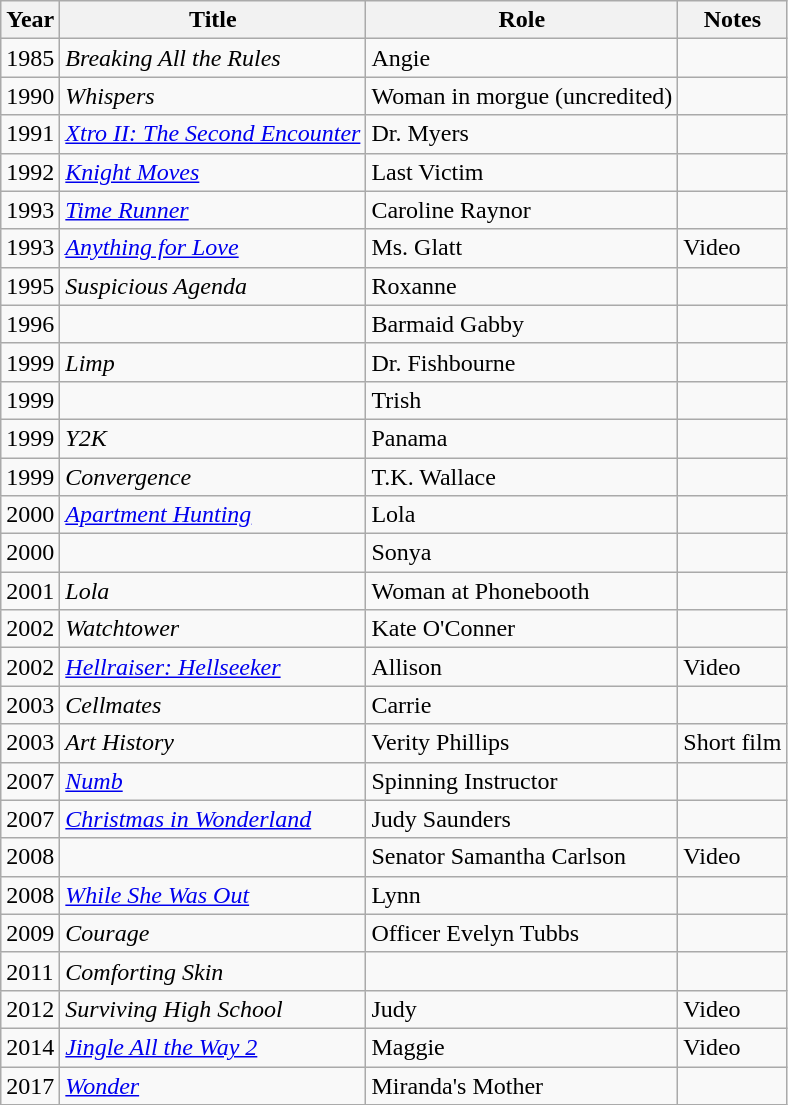<table class="wikitable sortable">
<tr>
<th>Year</th>
<th>Title</th>
<th>Role</th>
<th class="unsortable">Notes</th>
</tr>
<tr>
<td>1985</td>
<td><em>Breaking All the Rules</em></td>
<td>Angie</td>
<td></td>
</tr>
<tr>
<td>1990</td>
<td><em>Whispers</em></td>
<td>Woman in morgue (uncredited)</td>
<td></td>
</tr>
<tr>
<td>1991</td>
<td><em><a href='#'>Xtro II: The Second Encounter</a></em></td>
<td>Dr. Myers</td>
<td></td>
</tr>
<tr>
<td>1992</td>
<td><em><a href='#'>Knight Moves</a></em></td>
<td>Last Victim</td>
<td></td>
</tr>
<tr>
<td>1993</td>
<td><em><a href='#'>Time Runner</a></em></td>
<td>Caroline Raynor</td>
<td></td>
</tr>
<tr>
<td>1993</td>
<td><em><a href='#'>Anything for Love</a></em></td>
<td>Ms. Glatt</td>
<td>Video</td>
</tr>
<tr>
<td>1995</td>
<td><em>Suspicious Agenda</em></td>
<td>Roxanne</td>
<td></td>
</tr>
<tr>
<td>1996</td>
<td><em></em></td>
<td>Barmaid Gabby</td>
<td></td>
</tr>
<tr>
<td>1999</td>
<td><em>Limp</em></td>
<td>Dr. Fishbourne</td>
<td></td>
</tr>
<tr>
<td>1999</td>
<td><em></em></td>
<td>Trish</td>
<td></td>
</tr>
<tr>
<td>1999</td>
<td><em>Y2K</em></td>
<td>Panama</td>
<td></td>
</tr>
<tr>
<td>1999</td>
<td><em>Convergence</em></td>
<td>T.K. Wallace</td>
<td></td>
</tr>
<tr>
<td>2000</td>
<td><em><a href='#'>Apartment Hunting</a></em></td>
<td>Lola</td>
<td></td>
</tr>
<tr>
<td>2000</td>
<td><em></em></td>
<td>Sonya</td>
<td></td>
</tr>
<tr>
<td>2001</td>
<td><em>Lola</em></td>
<td>Woman at Phonebooth</td>
<td></td>
</tr>
<tr>
<td>2002</td>
<td><em>Watchtower</em></td>
<td>Kate O'Conner</td>
<td></td>
</tr>
<tr>
<td>2002</td>
<td><em><a href='#'>Hellraiser: Hellseeker</a></em></td>
<td>Allison</td>
<td>Video</td>
</tr>
<tr>
<td>2003</td>
<td><em>Cellmates</em></td>
<td>Carrie</td>
<td></td>
</tr>
<tr>
<td>2003</td>
<td><em>Art History</em></td>
<td>Verity Phillips</td>
<td>Short film</td>
</tr>
<tr>
<td>2007</td>
<td><em><a href='#'>Numb</a></em></td>
<td>Spinning Instructor</td>
<td></td>
</tr>
<tr>
<td>2007</td>
<td><em><a href='#'>Christmas in Wonderland</a></em></td>
<td>Judy Saunders</td>
<td></td>
</tr>
<tr>
<td>2008</td>
<td><em></em></td>
<td>Senator Samantha Carlson</td>
<td>Video</td>
</tr>
<tr>
<td>2008</td>
<td><em><a href='#'>While She Was Out</a></em></td>
<td>Lynn</td>
<td></td>
</tr>
<tr>
<td>2009</td>
<td><em>Courage</em></td>
<td>Officer Evelyn Tubbs</td>
<td></td>
</tr>
<tr>
<td>2011</td>
<td><em>Comforting Skin</em></td>
<td></td>
<td></td>
</tr>
<tr>
<td>2012</td>
<td><em>Surviving High School</em></td>
<td>Judy</td>
<td>Video</td>
</tr>
<tr>
<td>2014</td>
<td><em><a href='#'>Jingle All the Way 2</a></em></td>
<td>Maggie</td>
<td>Video</td>
</tr>
<tr>
<td>2017</td>
<td><em><a href='#'>Wonder</a></em></td>
<td>Miranda's Mother</td>
<td></td>
</tr>
</table>
